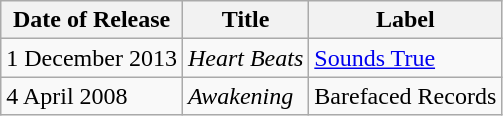<table class="wikitable">
<tr>
<th>Date of Release</th>
<th>Title</th>
<th>Label</th>
</tr>
<tr>
<td>1 December 2013</td>
<td><em>Heart Beats</em></td>
<td><a href='#'>Sounds True</a></td>
</tr>
<tr>
<td>4 April 2008</td>
<td><em>Awakening</em></td>
<td>Barefaced Records</td>
</tr>
</table>
